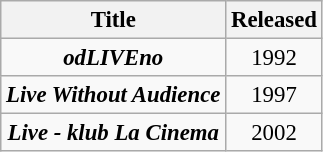<table class="wikitable" style="text-align: center; font-size:95%">
<tr>
<th>Title</th>
<th>Released</th>
</tr>
<tr>
<td><strong><em>odLIVEno</em></strong></td>
<td>1992</td>
</tr>
<tr>
<td><strong><em>Live Without Audience</em></strong></td>
<td>1997</td>
</tr>
<tr>
<td><strong><em>Live - klub La Cinema</em></strong></td>
<td>2002</td>
</tr>
</table>
